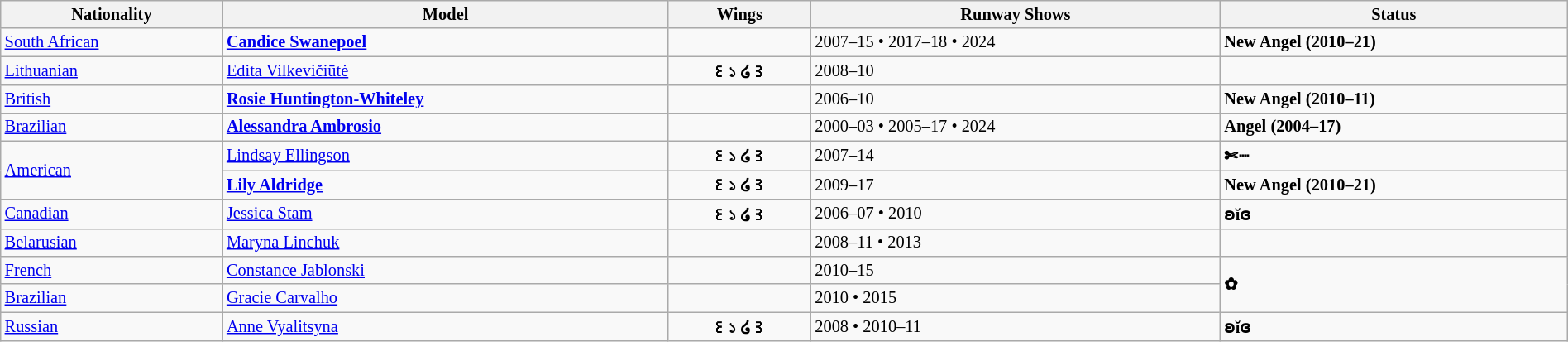<table class="sortable wikitable"  style="font-size:85%; width:100%;">
<tr>
<th style="text-align:center;">Nationality</th>
<th style="text-align:center;">Model</th>
<th style="text-align:center;">Wings</th>
<th style="text-align:center;">Runway Shows</th>
<th style="text-align:center;">Status</th>
</tr>
<tr>
<td> <a href='#'>South African</a></td>
<td><strong><a href='#'>Candice Swanepoel</a></strong></td>
<td></td>
<td>2007–15 • 2017–18 • 2024</td>
<td><strong>New  Angel (2010–21)</strong></td>
</tr>
<tr>
<td> <a href='#'>Lithuanian</a></td>
<td><a href='#'>Edita Vilkevičiūtė</a></td>
<td align="center"><strong>꒰১ ໒꒱</strong></td>
<td>2008–10</td>
<td></td>
</tr>
<tr>
<td> <a href='#'>British</a></td>
<td><strong><a href='#'>Rosie Huntington-Whiteley</a></strong></td>
<td></td>
<td>2006–10</td>
<td><strong>New  Angel (2010–11)</strong></td>
</tr>
<tr>
<td> <a href='#'>Brazilian</a></td>
<td><strong><a href='#'>Alessandra Ambrosio</a></strong></td>
<td></td>
<td>2000–03 • 2005–17 • 2024</td>
<td><strong> Angel (2004–17)</strong></td>
</tr>
<tr>
<td rowspan="2"> <a href='#'>American</a></td>
<td><a href='#'>Lindsay Ellingson</a></td>
<td align="center"><strong>꒰১ ໒꒱</strong></td>
<td>2007–14</td>
<td><strong>✄┈</strong></td>
</tr>
<tr>
<td><strong><a href='#'>Lily Aldridge</a></strong></td>
<td align="center"><strong>꒰১ ໒꒱</strong></td>
<td>2009–17</td>
<td><strong>New  Angel (2010–21)</strong></td>
</tr>
<tr>
<td> <a href='#'>Canadian</a></td>
<td><a href='#'>Jessica Stam</a></td>
<td align="center"><strong>꒰১ ໒꒱</strong></td>
<td>2006–07 • 2010</td>
<td><strong>ʚĭɞ</strong></td>
</tr>
<tr>
<td> <a href='#'>Belarusian</a></td>
<td><a href='#'>Maryna Linchuk</a></td>
<td></td>
<td>2008–11 • 2013</td>
<td></td>
</tr>
<tr>
<td> <a href='#'>French</a></td>
<td><a href='#'>Constance Jablonski</a></td>
<td></td>
<td>2010–15</td>
<td rowspan="2"><strong>✿</strong></td>
</tr>
<tr>
<td> <a href='#'>Brazilian</a></td>
<td><a href='#'>Gracie Carvalho</a></td>
<td></td>
<td>2010 • 2015</td>
</tr>
<tr>
<td> <a href='#'>Russian</a></td>
<td><a href='#'>Anne Vyalitsyna</a></td>
<td align="center"><strong>꒰১ ໒꒱</strong></td>
<td>2008 • 2010–11</td>
<td><strong>ʚĭɞ</strong></td>
</tr>
</table>
